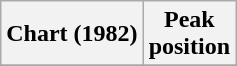<table class="wikitable sortable">
<tr>
<th>Chart (1982)</th>
<th>Peak<br>position</th>
</tr>
<tr>
</tr>
</table>
